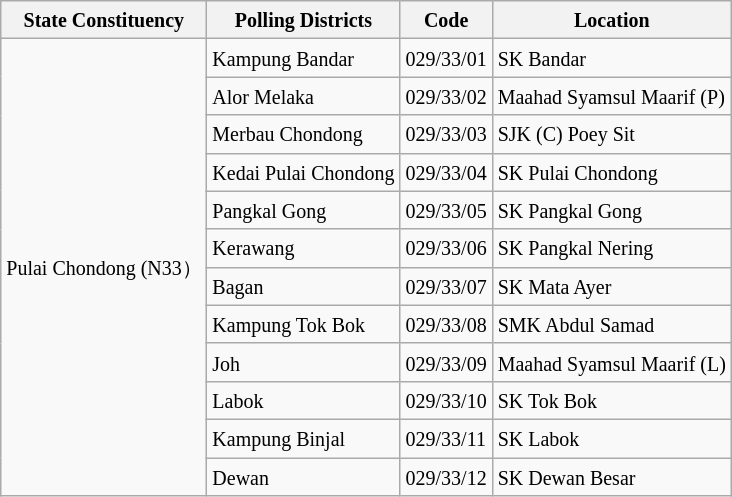<table class="wikitable sortable mw-collapsible">
<tr>
<th><small>State Constituency</small></th>
<th><small>Polling Districts</small></th>
<th><small>Code</small></th>
<th><small>Location</small></th>
</tr>
<tr>
<td rowspan="12"><small>Pulai Chondong (N33）</small></td>
<td><small>Kampung Bandar</small></td>
<td><small>029/33/01</small></td>
<td><small>SK Bandar</small></td>
</tr>
<tr>
<td><small>Alor Melaka</small></td>
<td><small>029/33/02</small></td>
<td><small>Maahad Syamsul Maarif (P)</small></td>
</tr>
<tr>
<td><small>Merbau Chondong</small></td>
<td><small>029/33/03</small></td>
<td><small>SJK (C) Poey Sit</small></td>
</tr>
<tr>
<td><small>Kedai Pulai Chondong</small></td>
<td><small>029/33/04</small></td>
<td><small>SK Pulai Chondong</small></td>
</tr>
<tr>
<td><small>Pangkal Gong</small></td>
<td><small>029/33/05</small></td>
<td><small>SK Pangkal Gong</small></td>
</tr>
<tr>
<td><small>Kerawang</small></td>
<td><small>029/33/06</small></td>
<td><small>SK Pangkal Nering</small></td>
</tr>
<tr>
<td><small>Bagan</small></td>
<td><small>029/33/07</small></td>
<td><small>SK Mata Ayer</small></td>
</tr>
<tr>
<td><small>Kampung Tok Bok</small></td>
<td><small>029/33/08</small></td>
<td><small>SMK Abdul Samad</small></td>
</tr>
<tr>
<td><small>Joh</small></td>
<td><small>029/33/09</small></td>
<td><small>Maahad Syamsul Maarif (L)</small></td>
</tr>
<tr>
<td><small>Labok</small></td>
<td><small>029/33/10</small></td>
<td><small>SK Tok Bok</small></td>
</tr>
<tr>
<td><small>Kampung Binjal</small></td>
<td><small>029/33/11</small></td>
<td><small>SK Labok</small></td>
</tr>
<tr>
<td><small>Dewan</small></td>
<td><small>029/33/12</small></td>
<td><small>SK Dewan Besar</small></td>
</tr>
</table>
